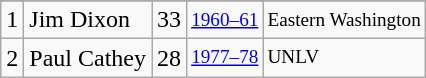<table class="wikitable">
<tr>
</tr>
<tr>
<td>1</td>
<td>Jim Dixon</td>
<td>33</td>
<td style="font-size:80%;"><a href='#'>1960–61</a></td>
<td style="font-size:80%;">Eastern Washington</td>
</tr>
<tr>
<td>2</td>
<td>Paul Cathey</td>
<td>28</td>
<td style="font-size:80%;"><a href='#'>1977–78</a></td>
<td style="font-size:80%;">UNLV</td>
</tr>
</table>
